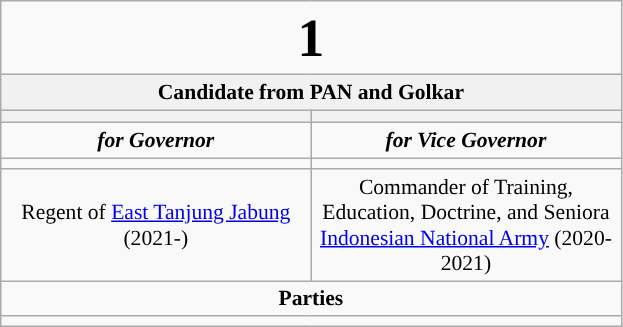<table class="wikitable" style="font-size:90%; text-align:center;">
<tr>
<td colspan=2><big><big><big><big><big><strong>1</strong></big></big></big></big></big></td>
</tr>
<tr>
<td colspan=2 style="background:#f1f1f1;"><strong>Candidate from PAN and Golkar</strong></td>
</tr>
<tr>
<th style="font-size:135%; background:#"><a href='#'></a></th>
<th style="font-size:135%; background:#"><a href='#'></a></th>
</tr>
<tr style="color:#000; font-size:100%; background:#">
<td style="width:3em; width:200px;"><strong><em>for Governor</em></strong></td>
<td style="width:3em; width:200px;"><strong><em>for Vice Governor</em></strong></td>
</tr>
<tr>
<td></td>
<td></td>
</tr>
<tr>
<td>Regent of <a href='#'>East Tanjung Jabung</a> (2021-)</td>
<td>Commander of Training, Education, Doctrine, and Seniora <a href='#'>Indonesian National Army</a> (2020-2021)</td>
</tr>
<tr>
<td colspan=2><strong>Parties</strong></td>
</tr>
<tr>
<td colspan=2> </td>
</tr>
</table>
